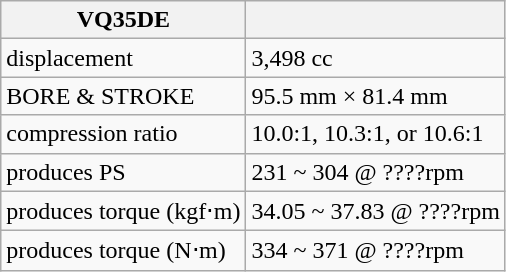<table class="wikitable">
<tr>
<th>VQ35DE</th>
<th></th>
</tr>
<tr>
<td>displacement</td>
<td>3,498 cc</td>
</tr>
<tr>
<td>BORE & STROKE</td>
<td>95.5 mm × 81.4 mm</td>
</tr>
<tr>
<td>compression ratio</td>
<td>10.0:1, 10.3:1, or 10.6:1</td>
</tr>
<tr>
<td>produces PS</td>
<td>231 ~ 304 @ ????rpm</td>
</tr>
<tr>
<td>produces torque (kgf⋅m)</td>
<td>34.05 ~ 37.83 @ ????rpm</td>
</tr>
<tr>
<td>produces torque (N⋅m)</td>
<td>334 ~ 371 @ ????rpm</td>
</tr>
</table>
